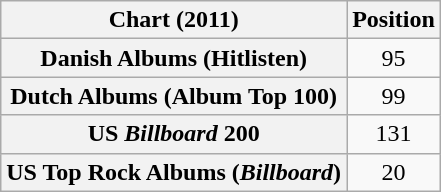<table class="wikitable sortable plainrowheaders" style="text-align:center">
<tr>
<th scope="col">Chart (2011)</th>
<th scope="col">Position</th>
</tr>
<tr>
<th scope="row">Danish Albums (Hitlisten)</th>
<td>95</td>
</tr>
<tr>
<th scope="row">Dutch Albums (Album Top 100)</th>
<td>99</td>
</tr>
<tr>
<th scope="row">US <em>Billboard</em> 200</th>
<td>131</td>
</tr>
<tr>
<th scope="row">US Top Rock Albums (<em>Billboard</em>)</th>
<td>20</td>
</tr>
</table>
